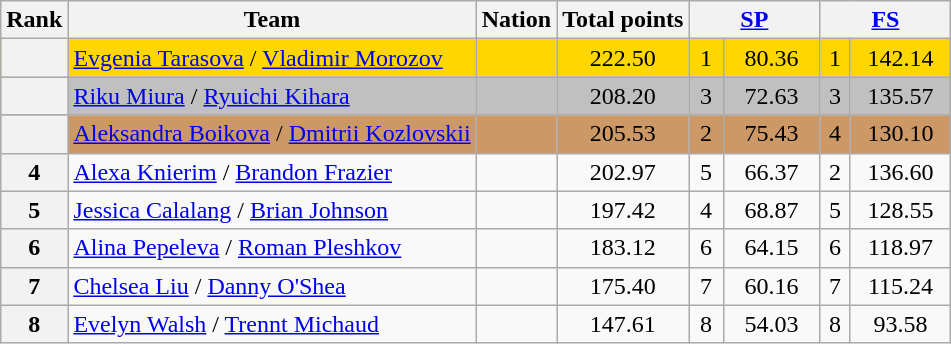<table class="wikitable sortable" style="text-align:left;">
<tr>
<th scope="col">Rank</th>
<th scope="col">Team</th>
<th scope="col">Nation</th>
<th scope="col">Total points</th>
<th scope="col" colspan="2" width="80px"><a href='#'>SP</a></th>
<th scope="col" colspan="2" width="80px"><a href='#'>FS</a></th>
</tr>
<tr bgcolor="gold">
<th scope="row"></th>
<td><a href='#'>Evgenia Tarasova</a> / <a href='#'>Vladimir Morozov</a></td>
<td></td>
<td align="center">222.50</td>
<td align="center">1</td>
<td align="center">80.36</td>
<td align="center">1</td>
<td align="center">142.14</td>
</tr>
<tr bgcolor="silver">
<th scope="row"></th>
<td><a href='#'>Riku Miura</a> / <a href='#'>Ryuichi Kihara</a></td>
<td></td>
<td align="center">208.20</td>
<td align="center">3</td>
<td align="center">72.63</td>
<td align="center">3</td>
<td align="center">135.57</td>
</tr>
<tr bgcolor="cc9966">
<th scope="row"></th>
<td><a href='#'>Aleksandra Boikova</a> / <a href='#'>Dmitrii Kozlovskii</a></td>
<td></td>
<td align="center">205.53</td>
<td align="center">2</td>
<td align="center">75.43</td>
<td align="center">4</td>
<td align="center">130.10</td>
</tr>
<tr>
<th scope="row">4</th>
<td><a href='#'>Alexa Knierim</a> / <a href='#'>Brandon Frazier</a></td>
<td></td>
<td align="center">202.97</td>
<td align="center">5</td>
<td align="center">66.37</td>
<td align="center">2</td>
<td align="center">136.60</td>
</tr>
<tr>
<th scope="row">5</th>
<td><a href='#'>Jessica Calalang</a> / <a href='#'>Brian Johnson</a></td>
<td></td>
<td align="center">197.42</td>
<td align="center">4</td>
<td align="center">68.87</td>
<td align="center">5</td>
<td align="center">128.55</td>
</tr>
<tr>
<th scope="row">6</th>
<td><a href='#'>Alina Pepeleva</a> / <a href='#'>Roman Pleshkov</a></td>
<td></td>
<td align="center">183.12</td>
<td align="center">6</td>
<td align="center">64.15</td>
<td align="center">6</td>
<td align="center">118.97</td>
</tr>
<tr>
<th scope="row">7</th>
<td><a href='#'>Chelsea Liu</a> / <a href='#'>Danny O'Shea</a></td>
<td></td>
<td align="center">175.40</td>
<td align="center">7</td>
<td align="center">60.16</td>
<td align="center">7</td>
<td align="center">115.24</td>
</tr>
<tr>
<th scope="row">8</th>
<td><a href='#'>Evelyn Walsh</a> / <a href='#'>Trennt Michaud</a></td>
<td></td>
<td align="center">147.61</td>
<td align="center">8</td>
<td align="center">54.03</td>
<td align="center">8</td>
<td align="center">93.58</td>
</tr>
</table>
